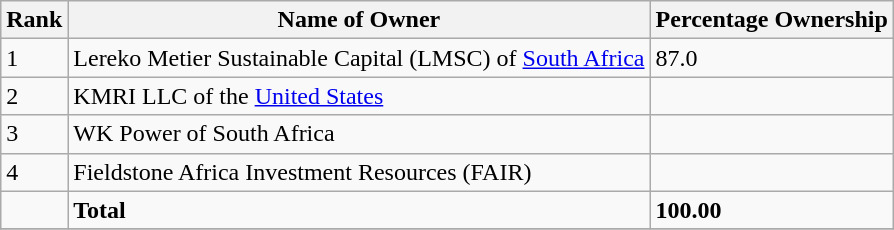<table class="wikitable sortable" style="margin: 0.5em auto">
<tr>
<th>Rank</th>
<th>Name of Owner</th>
<th>Percentage Ownership</th>
</tr>
<tr>
<td>1</td>
<td>Lereko Metier Sustainable Capital (LMSC) of <a href='#'>South Africa</a></td>
<td>87.0</td>
</tr>
<tr>
<td>2</td>
<td>KMRI LLC of the <a href='#'>United States</a></td>
<td></td>
</tr>
<tr>
<td>3</td>
<td>WK Power of South Africa</td>
<td></td>
</tr>
<tr>
<td>4</td>
<td>Fieldstone Africa Investment Resources (FAIR)</td>
<td></td>
</tr>
<tr>
<td></td>
<td><strong>Total</strong></td>
<td><strong>100.00</strong></td>
</tr>
<tr>
</tr>
</table>
